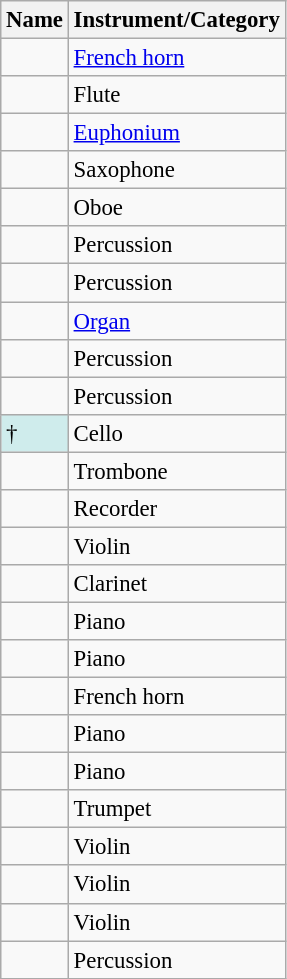<table class="wikitable sortable" style="font-size: 95%">
<tr>
<th>Name</th>
<th>Instrument/Category</th>
</tr>
<tr>
<td></td>
<td><a href='#'>French horn</a></td>
</tr>
<tr>
<td></td>
<td>Flute</td>
</tr>
<tr>
<td><strong></strong></td>
<td><a href='#'>Euphonium</a></td>
</tr>
<tr>
<td></td>
<td>Saxophone</td>
</tr>
<tr>
<td><strong></strong></td>
<td>Oboe</td>
</tr>
<tr>
<td></td>
<td>Percussion</td>
</tr>
<tr>
<td></td>
<td>Percussion</td>
</tr>
<tr>
<td></td>
<td><a href='#'>Organ</a></td>
</tr>
<tr>
<td><strong></strong></td>
<td>Percussion</td>
</tr>
<tr>
<td></td>
<td>Percussion</td>
</tr>
<tr>
<td bgcolor="#CFECEC"><strong></strong>†</td>
<td>Cello</td>
</tr>
<tr>
<td></td>
<td>Trombone</td>
</tr>
<tr>
<td></td>
<td>Recorder</td>
</tr>
<tr>
<td></td>
<td>Violin</td>
</tr>
<tr>
<td></td>
<td>Clarinet</td>
</tr>
<tr>
<td></td>
<td>Piano</td>
</tr>
<tr>
<td></td>
<td>Piano</td>
</tr>
<tr>
<td></td>
<td>French horn</td>
</tr>
<tr>
<td><strong></strong></td>
<td>Piano</td>
</tr>
<tr>
<td></td>
<td>Piano</td>
</tr>
<tr>
<td></td>
<td>Trumpet</td>
</tr>
<tr>
<td></td>
<td>Violin</td>
</tr>
<tr>
<td></td>
<td>Violin</td>
</tr>
<tr>
<td></td>
<td>Violin</td>
</tr>
<tr>
<td></td>
<td>Percussion</td>
</tr>
</table>
